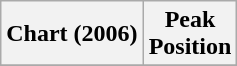<table class="wikitable plainrowheaders" style="text-align:center;">
<tr>
<th scope="col">Chart (2006)</th>
<th scope="col">Peak <br> Position</th>
</tr>
<tr>
</tr>
</table>
